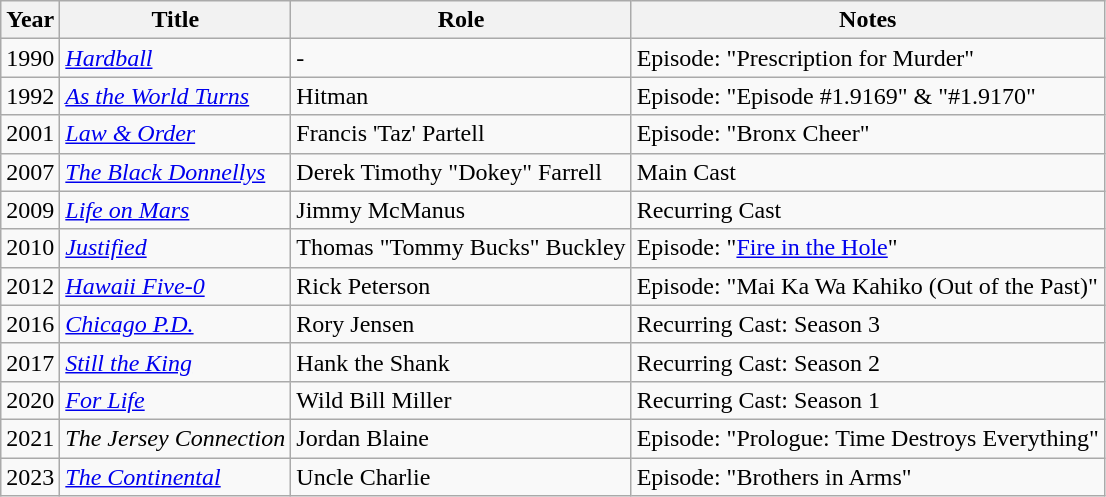<table class="wikitable sortable">
<tr>
<th>Year</th>
<th>Title</th>
<th>Role</th>
<th>Notes</th>
</tr>
<tr>
<td>1990</td>
<td><em><a href='#'>Hardball</a></em></td>
<td>-</td>
<td>Episode: "Prescription for Murder"</td>
</tr>
<tr>
<td>1992</td>
<td><em><a href='#'>As the World Turns</a></em></td>
<td>Hitman</td>
<td>Episode: "Episode #1.9169" & "#1.9170"</td>
</tr>
<tr>
<td>2001</td>
<td><em><a href='#'>Law & Order</a></em></td>
<td>Francis 'Taz' Partell</td>
<td>Episode: "Bronx Cheer"</td>
</tr>
<tr>
<td>2007</td>
<td><em><a href='#'>The Black Donnellys</a></em></td>
<td>Derek Timothy "Dokey" Farrell</td>
<td>Main Cast</td>
</tr>
<tr>
<td>2009</td>
<td><em><a href='#'>Life on Mars</a></em></td>
<td>Jimmy McManus</td>
<td>Recurring Cast</td>
</tr>
<tr>
<td>2010</td>
<td><em><a href='#'>Justified</a></em></td>
<td>Thomas "Tommy Bucks" Buckley</td>
<td>Episode: "<a href='#'>Fire in the Hole</a>"</td>
</tr>
<tr>
<td>2012</td>
<td><em><a href='#'>Hawaii Five-0</a></em></td>
<td>Rick Peterson</td>
<td>Episode: "Mai Ka Wa Kahiko (Out of the Past)"</td>
</tr>
<tr>
<td>2016</td>
<td><em><a href='#'>Chicago P.D.</a></em></td>
<td>Rory Jensen</td>
<td>Recurring Cast: Season 3</td>
</tr>
<tr>
<td>2017</td>
<td><em><a href='#'>Still the King</a></em></td>
<td>Hank the Shank</td>
<td>Recurring Cast: Season 2</td>
</tr>
<tr>
<td>2020</td>
<td><em><a href='#'>For Life</a></em></td>
<td>Wild Bill Miller</td>
<td>Recurring Cast: Season 1</td>
</tr>
<tr>
<td>2021</td>
<td><em>The Jersey Connection</em></td>
<td>Jordan Blaine </td>
<td>Episode: "Prologue: Time Destroys Everything"</td>
</tr>
<tr>
<td>2023</td>
<td><em><a href='#'>The Continental</a></em></td>
<td>Uncle Charlie</td>
<td>Episode: "Brothers in Arms"</td>
</tr>
</table>
